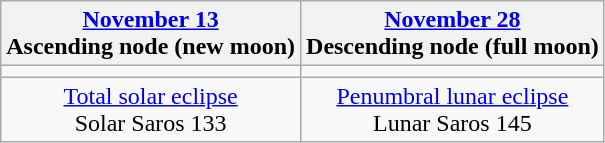<table class="wikitable">
<tr>
<th><a href='#'>November 13</a><br>Ascending node (new moon)<br></th>
<th><a href='#'>November 28</a><br>Descending node (full moon)<br></th>
</tr>
<tr>
<td></td>
<td></td>
</tr>
<tr align=center>
<td><a href='#'>Total solar eclipse</a><br>Solar Saros 133</td>
<td><a href='#'>Penumbral lunar eclipse</a><br>Lunar Saros 145</td>
</tr>
</table>
